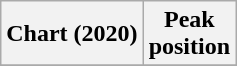<table class="wikitable sortable plainrowheaders" style="text-align:center">
<tr>
<th scope="col">Chart (2020)</th>
<th scope="col">Peak<br>position</th>
</tr>
<tr>
</tr>
</table>
